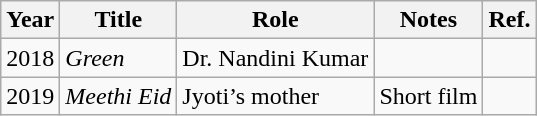<table class="wikitable sortable">
<tr>
<th>Year</th>
<th>Title</th>
<th>Role</th>
<th class="unsortable">Notes</th>
<th class="unsortable">Ref.</th>
</tr>
<tr>
<td>2018</td>
<td><em>Green</em></td>
<td>Dr. Nandini Kumar</td>
<td></td>
<td></td>
</tr>
<tr>
<td>2019</td>
<td><em>Meethi Eid</em></td>
<td>Jyoti’s mother</td>
<td>Short film</td>
<td></td>
</tr>
</table>
